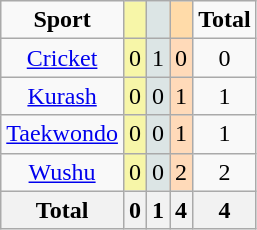<table class=wikitable style="font-size:100%; text-align:center;">
<tr>
<td><strong>Sport</strong></td>
<td bgcolor=F7F6A8></td>
<td bgcolor=DCE5E5></td>
<td bgcolor=FFDBA9></td>
<td><strong>Total</strong></td>
</tr>
<tr>
<td><a href='#'>Cricket</a></td>
<td bgcolor=F7F6A8>0</td>
<td bgcolor=DCE5E5>1</td>
<td bgcolor=FFDAB9>0</td>
<td>0</td>
</tr>
<tr>
<td><a href='#'>Kurash</a></td>
<td bgcolor=F7F6A8>0</td>
<td bgcolor=DCE5E5>0</td>
<td bgcolor=FFDAB9>1</td>
<td>1</td>
</tr>
<tr>
<td><a href='#'>Taekwondo</a></td>
<td bgcolor=F7F6A8>0</td>
<td bgcolor=DCE5E5>0</td>
<td bgcolor=FFDAB9>1</td>
<td>1</td>
</tr>
<tr>
<td><a href='#'>Wushu</a></td>
<td bgcolor=F7F6A8>0</td>
<td bgcolor=DCE5E5>0</td>
<td bgcolor=FFDAB9>2</td>
<td>2</td>
</tr>
<tr class="sortbottom">
<th>Total</th>
<th>0</th>
<th>1</th>
<th>4</th>
<th>4</th>
</tr>
</table>
